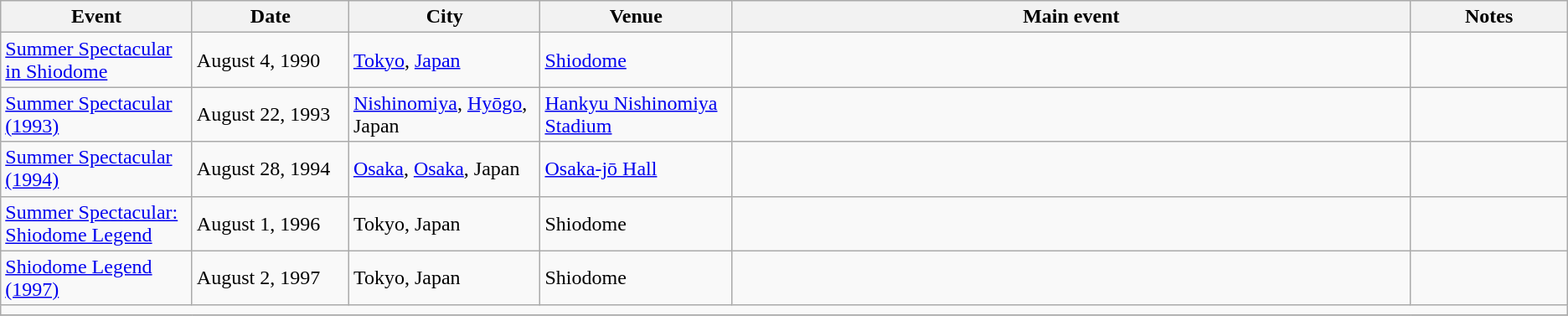<table class="wikitable">
<tr>
<th width=11%>Event</th>
<th width=9%>Date</th>
<th width=11%>City</th>
<th width=11%>Venue</th>
<th width=39%>Main event</th>
<th width=9%>Notes</th>
</tr>
<tr>
<td><a href='#'>Summer Spectacular in Shiodome</a></td>
<td>August 4, 1990</td>
<td><a href='#'>Tokyo</a>, <a href='#'>Japan</a></td>
<td><a href='#'>Shiodome</a></td>
<td></td>
<td></td>
</tr>
<tr>
<td><a href='#'>Summer Spectacular (1993)</a></td>
<td>August 22, 1993</td>
<td><a href='#'>Nishinomiya</a>, <a href='#'>Hyōgo</a>, Japan</td>
<td><a href='#'>Hankyu Nishinomiya Stadium</a></td>
<td></td>
<td></td>
</tr>
<tr>
<td><a href='#'>Summer Spectacular (1994)</a></td>
<td>August 28, 1994</td>
<td><a href='#'>Osaka</a>, <a href='#'>Osaka</a>, Japan</td>
<td><a href='#'>Osaka-jō Hall</a></td>
<td></td>
<td></td>
</tr>
<tr>
<td><a href='#'>Summer Spectacular: Shiodome Legend</a></td>
<td>August 1, 1996</td>
<td>Tokyo, Japan</td>
<td>Shiodome</td>
<td></td>
<td></td>
</tr>
<tr>
<td><a href='#'>Shiodome Legend (1997)</a></td>
<td>August 2, 1997</td>
<td>Tokyo, Japan</td>
<td>Shiodome</td>
<td></td>
<td></td>
</tr>
<tr>
<td colspan="10"></td>
</tr>
<tr>
</tr>
</table>
